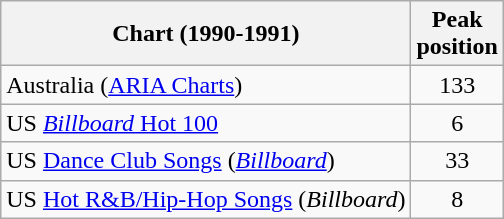<table class="wikitable sortable">
<tr>
<th>Chart (1990-1991)</th>
<th>Peak<br>position</th>
</tr>
<tr>
<td>Australia (<a href='#'>ARIA Charts</a>)</td>
<td align=center>133</td>
</tr>
<tr>
<td>US <a href='#'><em>Billboard</em> Hot 100</a></td>
<td align=center>6</td>
</tr>
<tr>
<td>US <a href='#'>Dance Club Songs</a> (<em><a href='#'>Billboard</a></em>)</td>
<td align=center>33</td>
</tr>
<tr>
<td>US <a href='#'>Hot R&B/Hip-Hop Songs</a> (<em>Billboard</em>)</td>
<td align=center>8</td>
</tr>
</table>
